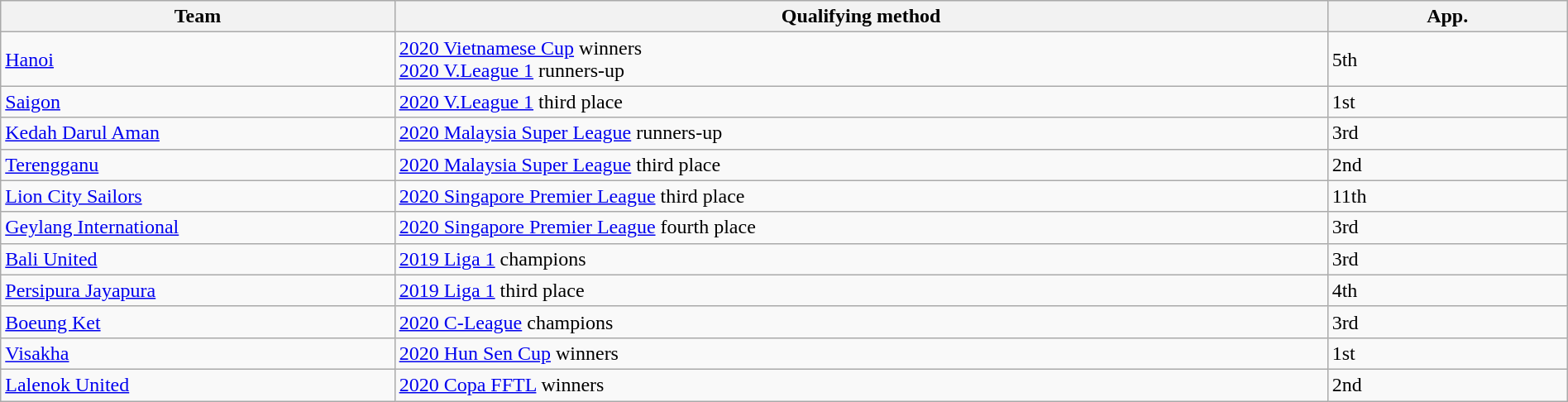<table class="wikitable" style="table-layout:fixed;width:100%;">
<tr>
<th width=25%>Team</th>
<th width=60%>Qualifying method</th>
<th width=15%>App. </th>
</tr>
<tr>
<td> <a href='#'>Hanoi</a></td>
<td><a href='#'>2020 Vietnamese Cup</a> winners<br><a href='#'>2020 V.League 1</a> runners-up</td>
<td>5th </td>
</tr>
<tr>
<td> <a href='#'>Saigon</a></td>
<td><a href='#'>2020 V.League 1</a> third place</td>
<td>1st</td>
</tr>
<tr>
<td> <a href='#'>Kedah Darul Aman</a></td>
<td><a href='#'>2020 Malaysia Super League</a> runners-up</td>
<td>3rd </td>
</tr>
<tr>
<td> <a href='#'>Terengganu</a></td>
<td><a href='#'>2020 Malaysia Super League</a> third place</td>
<td>2nd </td>
</tr>
<tr>
<td> <a href='#'>Lion City Sailors</a></td>
<td><a href='#'>2020 Singapore Premier League</a> third place</td>
<td>11th </td>
</tr>
<tr>
<td> <a href='#'>Geylang International</a></td>
<td><a href='#'>2020 Singapore Premier League</a> fourth place</td>
<td>3rd </td>
</tr>
<tr>
<td> <a href='#'>Bali United</a></td>
<td><a href='#'>2019 Liga 1</a> champions</td>
<td>3rd </td>
</tr>
<tr>
<td> <a href='#'>Persipura Jayapura</a></td>
<td><a href='#'>2019 Liga 1</a> third place</td>
<td>4th </td>
</tr>
<tr>
<td> <a href='#'>Boeung Ket</a></td>
<td><a href='#'>2020 C-League</a> champions</td>
<td>3rd </td>
</tr>
<tr>
<td> <a href='#'>Visakha</a></td>
<td><a href='#'>2020 Hun Sen Cup</a> winners</td>
<td>1st</td>
</tr>
<tr>
<td> <a href='#'>Lalenok United</a></td>
<td><a href='#'>2020 Copa FFTL</a> winners</td>
<td>2nd </td>
</tr>
</table>
